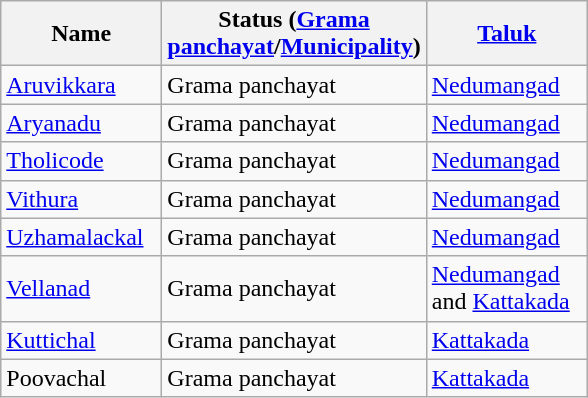<table class="wikitable sortable static-row-numbers static-row-header-hash">
<tr>
<th width="100px">Name</th>
<th width="130px">Status (<a href='#'>Grama panchayat</a>/<a href='#'>Municipality</a>)</th>
<th width="100px"><a href='#'>Taluk</a></th>
</tr>
<tr>
<td><a href='#'>Aruvikkara</a></td>
<td>Grama panchayat</td>
<td><a href='#'>Nedumangad</a></td>
</tr>
<tr>
<td><a href='#'>Aryanadu</a></td>
<td>Grama panchayat</td>
<td><a href='#'>Nedumangad</a></td>
</tr>
<tr>
<td><a href='#'>Tholicode</a></td>
<td>Grama panchayat</td>
<td><a href='#'>Nedumangad</a></td>
</tr>
<tr>
<td><a href='#'>Vithura</a></td>
<td>Grama panchayat</td>
<td><a href='#'>Nedumangad</a></td>
</tr>
<tr>
<td><a href='#'>Uzhamalackal</a></td>
<td>Grama panchayat</td>
<td><a href='#'>Nedumangad</a></td>
</tr>
<tr>
<td><a href='#'>Vellanad</a></td>
<td>Grama panchayat</td>
<td><a href='#'>Nedumangad</a> and <a href='#'>Kattakada</a></td>
</tr>
<tr>
<td><a href='#'>Kuttichal</a></td>
<td>Grama panchayat</td>
<td><a href='#'>Kattakada</a></td>
</tr>
<tr>
<td>Poovachal</td>
<td>Grama panchayat</td>
<td><a href='#'>Kattakada</a></td>
</tr>
</table>
